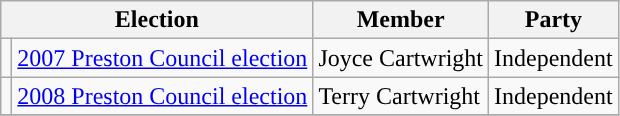<table class="wikitable">
<tr>
<th colspan="2">Election</th>
<th>Member</th>
<th>Party</th>
</tr>
<tr>
<td style="background-color: "></td>
<td><a href='#'>2007 Preston Council election</a></td>
<td>Joyce Cartwright</td>
<td>Independent</td>
</tr>
<tr>
<td style="background-color: "></td>
<td><a href='#'>2008 Preston Council election</a></td>
<td>Terry Cartwright</td>
<td>Independent</td>
</tr>
<tr>
</tr>
</table>
